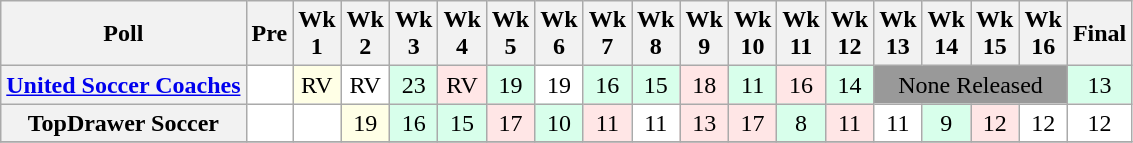<table class="wikitable" style="white-space:nowrap;text-align:center;">
<tr>
<th>Poll</th>
<th>Pre</th>
<th>Wk<br>1</th>
<th>Wk<br>2</th>
<th>Wk<br>3</th>
<th>Wk<br>4</th>
<th>Wk<br>5</th>
<th>Wk<br>6</th>
<th>Wk<br>7</th>
<th>Wk<br>8</th>
<th>Wk<br>9</th>
<th>Wk<br>10</th>
<th>Wk<br>11</th>
<th>Wk<br>12</th>
<th>Wk<br>13</th>
<th>Wk<br>14</th>
<th>Wk<br>15</th>
<th>Wk<br>16</th>
<th>Final<br></th>
</tr>
<tr>
<th><a href='#'>United Soccer Coaches</a></th>
<td style="background:#FFFFFF;"></td>
<td style="background:#FFFFE6;">RV</td>
<td style="background:#FFFFFF;">RV</td>
<td style="background:#D8FFEB;">23</td>
<td style="background:#FFE6E6;">RV</td>
<td style="background:#D8FFEB;">19</td>
<td style="background:#FFFFFF;">19</td>
<td style="background:#D8FFEB;">16</td>
<td style="background:#D8FFEB;">15</td>
<td style="background:#FFE6E6;">18</td>
<td style="background:#D8FFEB;">11</td>
<td style="background:#FFE6E6;">16</td>
<td style="background:#D8FFEB;">14</td>
<td colspan=4 style="background:#999;">None Released</td>
<td style="background:#D8FFEB;">13</td>
</tr>
<tr>
<th>TopDrawer Soccer </th>
<td style="background:#FFFFFF;"></td>
<td style="background:#FFFFFF;"></td>
<td style="background:#FFFFE6;">19</td>
<td style="background:#D8FFEB;">16</td>
<td style="background:#D8FFEB;">15</td>
<td style="background:#FFE6E6;">17</td>
<td style="background:#D8FFEB;">10</td>
<td style="background:#FFE6E6;">11</td>
<td style="background:#FFFFFF;">11</td>
<td style="background:#FFE6E6;">13</td>
<td style="background:#FFE6E6;">17</td>
<td style="background:#D8FFEB;">8</td>
<td style="background:#FFE6E6;">11</td>
<td style="background:#FFFFFF;">11</td>
<td style="background:#D8FFEB;">9</td>
<td style="background:#FFE6E6;">12</td>
<td style="background:#FFFFFF;">12</td>
<td style="background:#FFFFFF;">12</td>
</tr>
<tr>
</tr>
</table>
